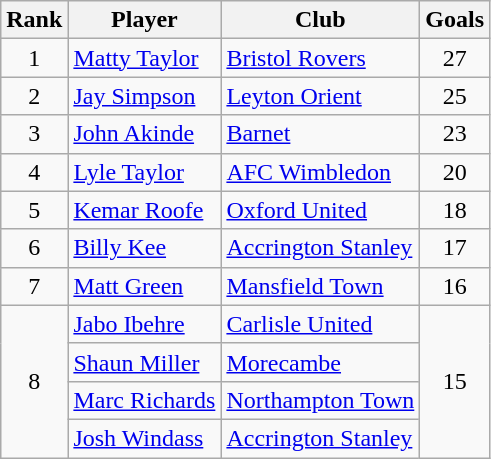<table class="wikitable" style="text-align:center">
<tr>
<th>Rank</th>
<th>Player</th>
<th>Club</th>
<th>Goals</th>
</tr>
<tr>
<td>1</td>
<td align="left"> <a href='#'>Matty Taylor</a></td>
<td align="left"><a href='#'>Bristol Rovers</a></td>
<td>27</td>
</tr>
<tr>
<td>2</td>
<td align="left"> <a href='#'>Jay Simpson</a></td>
<td align="left"><a href='#'>Leyton Orient</a></td>
<td>25</td>
</tr>
<tr>
<td rowspan="1">3</td>
<td align="left"> <a href='#'>John Akinde</a></td>
<td align=left><a href='#'>Barnet</a></td>
<td rowspan="1">23</td>
</tr>
<tr>
<td rowspan="1">4</td>
<td align="left"> <a href='#'>Lyle Taylor</a></td>
<td align="left"><a href='#'>AFC Wimbledon</a></td>
<td rowspan="1">20</td>
</tr>
<tr>
<td rowspan="1">5</td>
<td align="left"> <a href='#'>Kemar Roofe</a></td>
<td align="left"><a href='#'>Oxford United</a></td>
<td rowspan="1">18</td>
</tr>
<tr>
<td rowspan="1">6</td>
<td align="left"> <a href='#'>Billy Kee</a></td>
<td align="left"><a href='#'>Accrington Stanley</a></td>
<td rowspan="1">17</td>
</tr>
<tr>
<td>7</td>
<td align="left"> <a href='#'>Matt Green</a></td>
<td align="left"><a href='#'>Mansfield Town</a></td>
<td>16</td>
</tr>
<tr>
<td rowspan="4">8</td>
<td align="left"> <a href='#'>Jabo Ibehre</a></td>
<td align="left"><a href='#'>Carlisle United</a></td>
<td rowspan="4">15</td>
</tr>
<tr>
<td align="left"> <a href='#'>Shaun Miller</a></td>
<td align="left"><a href='#'>Morecambe</a></td>
</tr>
<tr>
<td align="left"> <a href='#'>Marc Richards</a></td>
<td align="left"><a href='#'>Northampton Town</a></td>
</tr>
<tr>
<td align="left"> <a href='#'>Josh Windass</a></td>
<td align="left"><a href='#'>Accrington Stanley</a></td>
</tr>
</table>
